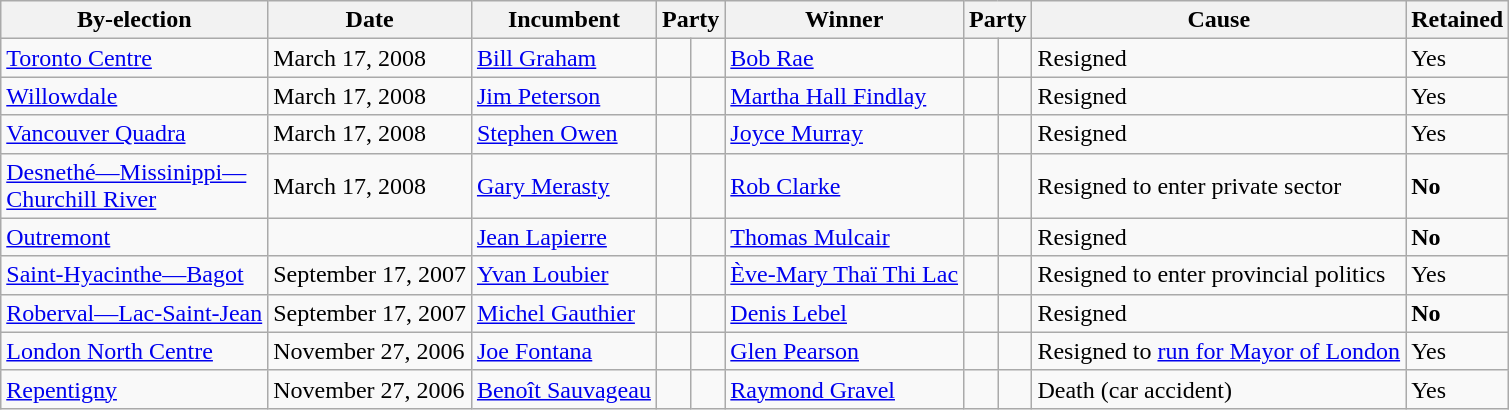<table class="wikitable">
<tr>
<th>By-election</th>
<th>Date</th>
<th>Incumbent</th>
<th colspan=2>Party</th>
<th>Winner</th>
<th colspan=2>Party</th>
<th>Cause</th>
<th>Retained</th>
</tr>
<tr>
<td><a href='#'>Toronto Centre</a></td>
<td>March 17, 2008</td>
<td><a href='#'>Bill Graham</a></td>
<td></td>
<td></td>
<td><a href='#'>Bob Rae</a></td>
<td></td>
<td></td>
<td>Resigned</td>
<td>Yes</td>
</tr>
<tr>
<td><a href='#'>Willowdale</a></td>
<td>March 17, 2008</td>
<td><a href='#'>Jim Peterson</a></td>
<td></td>
<td></td>
<td><a href='#'>Martha Hall Findlay</a></td>
<td></td>
<td></td>
<td>Resigned</td>
<td>Yes</td>
</tr>
<tr>
<td><a href='#'>Vancouver Quadra</a></td>
<td>March 17, 2008</td>
<td><a href='#'>Stephen Owen</a></td>
<td></td>
<td></td>
<td><a href='#'>Joyce Murray</a></td>
<td></td>
<td></td>
<td>Resigned</td>
<td>Yes</td>
</tr>
<tr>
<td><a href='#'>Desnethé—Missinippi—<br>Churchill River</a></td>
<td>March 17, 2008</td>
<td><a href='#'>Gary Merasty</a></td>
<td></td>
<td></td>
<td><a href='#'>Rob Clarke</a></td>
<td></td>
<td></td>
<td>Resigned to enter private sector</td>
<td><strong>No</strong></td>
</tr>
<tr>
<td><a href='#'>Outremont</a></td>
<td></td>
<td><a href='#'>Jean Lapierre</a></td>
<td></td>
<td></td>
<td><a href='#'>Thomas Mulcair</a></td>
<td></td>
<td></td>
<td>Resigned</td>
<td><strong>No</strong></td>
</tr>
<tr>
<td><a href='#'>Saint-Hyacinthe—Bagot</a></td>
<td>September 17, 2007</td>
<td><a href='#'>Yvan Loubier</a></td>
<td></td>
<td></td>
<td><a href='#'>Ève-Mary Thaï Thi Lac</a></td>
<td></td>
<td></td>
<td>Resigned to enter provincial politics</td>
<td>Yes</td>
</tr>
<tr>
<td><a href='#'>Roberval—Lac-Saint-Jean</a></td>
<td>September 17, 2007</td>
<td><a href='#'>Michel Gauthier</a></td>
<td></td>
<td></td>
<td><a href='#'>Denis Lebel</a></td>
<td></td>
<td></td>
<td>Resigned</td>
<td><strong>No</strong></td>
</tr>
<tr>
<td><a href='#'>London North Centre</a></td>
<td>November 27, 2006</td>
<td><a href='#'>Joe Fontana</a></td>
<td></td>
<td></td>
<td><a href='#'>Glen Pearson</a></td>
<td></td>
<td></td>
<td>Resigned to <a href='#'>run for Mayor of London</a></td>
<td>Yes</td>
</tr>
<tr>
<td><a href='#'>Repentigny</a></td>
<td>November 27, 2006</td>
<td><a href='#'>Benoît Sauvageau</a></td>
<td></td>
<td></td>
<td><a href='#'>Raymond Gravel</a></td>
<td></td>
<td></td>
<td>Death (car accident)</td>
<td>Yes</td>
</tr>
</table>
